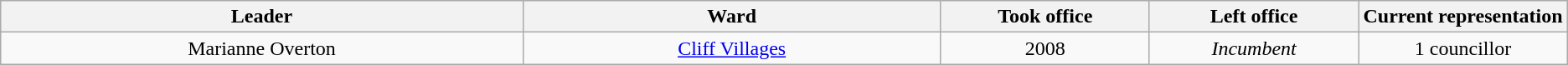<table class="wikitable" style="text-align:center">
<tr>
<th scope="col" style="width:25%;">Leader<br></th>
<th scope="col" style="width:20%;">Ward</th>
<th scope="col" style="width:10%;">Took office</th>
<th scope="col" style="width:10%;">Left office</th>
<th scope="col" style="width:10%;">Current representation</th>
</tr>
<tr>
<td>Marianne Overton<br></td>
<td><a href='#'>Cliff Villages</a> </td>
<td>2008</td>
<td><em>Incumbent</em></td>
<td>1 councillor</td>
</tr>
</table>
